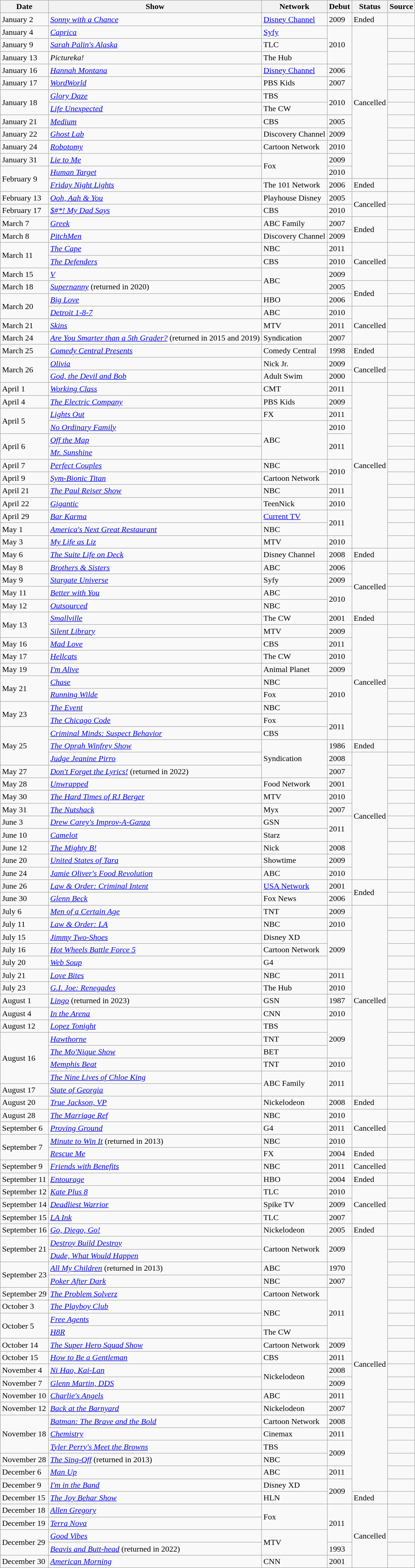<table class="wikitable sortable">
<tr ">
<th>Date</th>
<th>Show</th>
<th>Network</th>
<th>Debut</th>
<th>Status</th>
<th>Source</th>
</tr>
<tr>
<td>January 2</td>
<td><em><a href='#'>Sonny with a Chance</a></em></td>
<td><a href='#'>Disney Channel</a></td>
<td>2009</td>
<td>Ended</td>
<td></td>
</tr>
<tr>
<td>January 4</td>
<td><em><a href='#'>Caprica</a></em></td>
<td><a href='#'>Syfy</a></td>
<td rowspan="3">2010</td>
<td rowspan="12">Cancelled</td>
<td></td>
</tr>
<tr>
<td>January 9</td>
<td><em><a href='#'>Sarah Palin's Alaska</a></em></td>
<td>TLC</td>
<td></td>
</tr>
<tr>
<td>January 13</td>
<td><em>Pictureka!</em></td>
<td>The Hub</td>
<td></td>
</tr>
<tr>
<td>January 16</td>
<td><em><a href='#'>Hannah Montana</a></em></td>
<td><a href='#'>Disney Channel</a></td>
<td>2006</td>
<td></td>
</tr>
<tr>
<td>January 17</td>
<td><em><a href='#'>WordWorld</a></em></td>
<td>PBS Kids</td>
<td>2007</td>
<td></td>
</tr>
<tr>
<td rowspan="2">January 18</td>
<td><em><a href='#'>Glory Daze</a></em></td>
<td>TBS</td>
<td rowspan="2">2010</td>
<td></td>
</tr>
<tr>
<td><em><a href='#'>Life Unexpected</a></em></td>
<td>The CW</td>
<td></td>
</tr>
<tr>
<td>January 21</td>
<td><em><a href='#'>Medium</a></em></td>
<td>CBS</td>
<td>2005</td>
<td></td>
</tr>
<tr>
<td>January 22</td>
<td><em><a href='#'>Ghost Lab</a></em></td>
<td>Discovery Channel</td>
<td>2009</td>
<td></td>
</tr>
<tr>
<td>January 24</td>
<td><em><a href='#'>Robotomy</a></em></td>
<td>Cartoon Network</td>
<td>2010</td>
<td></td>
</tr>
<tr>
<td>January 31</td>
<td><em><a href='#'>Lie to Me</a></em></td>
<td rowspan="2">Fox</td>
<td>2009</td>
<td></td>
</tr>
<tr>
<td rowspan="2">February 9</td>
<td><em><a href='#'>Human Target</a></em></td>
<td>2010</td>
<td></td>
</tr>
<tr>
<td><em><a href='#'>Friday Night Lights</a></em></td>
<td>The 101 Network</td>
<td>2006</td>
<td>Ended</td>
<td></td>
</tr>
<tr>
<td>February 13</td>
<td><em><a href='#'>Ooh, Aah & You</a></em></td>
<td>Playhouse Disney</td>
<td>2005</td>
<td rowspan="2">Cancelled</td>
<td></td>
</tr>
<tr>
<td>February 17</td>
<td><em><a href='#'>$#*! My Dad Says</a></em></td>
<td>CBS</td>
<td>2010</td>
<td></td>
</tr>
<tr>
<td>March 7</td>
<td><em><a href='#'>Greek</a></em></td>
<td>ABC Family</td>
<td>2007</td>
<td rowspan="2">Ended</td>
<td></td>
</tr>
<tr>
<td>March 8</td>
<td><em><a href='#'>PitchMen</a></em></td>
<td>Discovery Channel</td>
<td>2009</td>
<td></td>
</tr>
<tr>
<td rowspan="2">March 11</td>
<td><em><a href='#'>The Cape</a></em></td>
<td>NBC</td>
<td>2011</td>
<td rowspan="3">Cancelled</td>
<td></td>
</tr>
<tr>
<td><em><a href='#'>The Defenders</a></em></td>
<td>CBS</td>
<td>2010</td>
<td></td>
</tr>
<tr>
<td>March 15</td>
<td><em><a href='#'>V</a></em></td>
<td rowspan="2">ABC</td>
<td>2009</td>
<td></td>
</tr>
<tr>
<td>March 18</td>
<td><em><a href='#'>Supernanny</a></em> (returned in 2020)</td>
<td>2005</td>
<td rowspan="2">Ended</td>
<td></td>
</tr>
<tr>
<td rowspan="2">March 20</td>
<td><em><a href='#'>Big Love</a></em></td>
<td>HBO</td>
<td>2006</td>
<td></td>
</tr>
<tr>
<td><em><a href='#'>Detroit 1-8-7</a></em></td>
<td>ABC</td>
<td>2010</td>
<td rowspan="3">Cancelled</td>
<td></td>
</tr>
<tr>
<td>March 21</td>
<td><em><a href='#'>Skins</a></em></td>
<td>MTV</td>
<td>2011</td>
<td></td>
</tr>
<tr>
<td>March 24</td>
<td><em><a href='#'>Are You Smarter than a 5th Grader?</a></em> (returned in 2015 and 2019)</td>
<td>Syndication</td>
<td>2007</td>
<td></td>
</tr>
<tr>
<td>March 25</td>
<td><em><a href='#'>Comedy Central Presents</a></em></td>
<td>Comedy Central</td>
<td>1998</td>
<td>Ended</td>
<td></td>
</tr>
<tr>
<td rowspan="2">March 26</td>
<td><em><a href='#'>Olivia</a></em></td>
<td>Nick Jr.</td>
<td>2009</td>
<td rowspan="2">Cancelled</td>
<td></td>
</tr>
<tr>
<td><em><a href='#'>God, the Devil and Bob</a></em></td>
<td>Adult Swim</td>
<td>2000</td>
<td></td>
</tr>
<tr>
<td>April 1</td>
<td><em><a href='#'>Working Class</a></em></td>
<td>CMT</td>
<td>2011</td>
<td rowspan="13">Cancelled</td>
<td></td>
</tr>
<tr>
<td>April 4</td>
<td><em><a href='#'>The Electric Company</a></em></td>
<td>PBS Kids</td>
<td>2009</td>
<td></td>
</tr>
<tr>
<td rowspan="2">April 5</td>
<td><em><a href='#'>Lights Out</a></em></td>
<td>FX</td>
<td>2011</td>
<td></td>
</tr>
<tr>
<td><em><a href='#'>No Ordinary Family</a></em></td>
<td rowspan="3">ABC</td>
<td>2010</td>
<td></td>
</tr>
<tr>
<td rowspan="2">April 6</td>
<td><em><a href='#'>Off the Map</a></em></td>
<td rowspan="2">2011</td>
<td></td>
</tr>
<tr>
<td><em><a href='#'>Mr. Sunshine</a></em></td>
<td></td>
</tr>
<tr>
<td>April 7</td>
<td><em><a href='#'>Perfect Couples</a></em></td>
<td>NBC</td>
<td rowspan="2">2010</td>
<td></td>
</tr>
<tr>
<td>April 9</td>
<td><em><a href='#'>Sym-Bionic Titan</a></em></td>
<td>Cartoon Network</td>
<td></td>
</tr>
<tr>
<td>April 21</td>
<td><em><a href='#'>The Paul Reiser Show</a></em></td>
<td>NBC</td>
<td>2011</td>
<td></td>
</tr>
<tr>
<td>April 22</td>
<td><em><a href='#'>Gigantic</a></em></td>
<td>TeenNick</td>
<td>2010</td>
<td></td>
</tr>
<tr>
<td>April 29</td>
<td><em><a href='#'>Bar Karma</a></em></td>
<td><a href='#'>Current TV</a></td>
<td rowspan="2">2011</td>
<td></td>
</tr>
<tr>
<td>May 1</td>
<td><em><a href='#'>America's Next Great Restaurant</a></em></td>
<td>NBC</td>
<td></td>
</tr>
<tr>
<td>May 3</td>
<td><em><a href='#'>My Life as Liz</a></em></td>
<td>MTV</td>
<td>2010</td>
<td></td>
</tr>
<tr>
<td>May 6</td>
<td><em><a href='#'>The Suite Life on Deck</a></em></td>
<td>Disney Channel</td>
<td>2008</td>
<td>Ended</td>
<td></td>
</tr>
<tr>
<td>May 8</td>
<td><em><a href='#'>Brothers & Sisters</a></em></td>
<td>ABC</td>
<td>2006</td>
<td rowspan="4">Cancelled</td>
<td></td>
</tr>
<tr>
<td>May 9</td>
<td><em><a href='#'>Stargate Universe</a></em></td>
<td>Syfy</td>
<td>2009</td>
<td></td>
</tr>
<tr>
<td>May 11</td>
<td><em><a href='#'>Better with You</a></em></td>
<td>ABC</td>
<td rowspan="2">2010</td>
<td></td>
</tr>
<tr>
<td>May 12</td>
<td><em><a href='#'>Outsourced</a></em></td>
<td>NBC</td>
<td></td>
</tr>
<tr>
<td rowspan="2">May 13</td>
<td><em><a href='#'>Smallville</a></em></td>
<td>The CW</td>
<td>2001</td>
<td>Ended</td>
<td></td>
</tr>
<tr>
<td><em><a href='#'>Silent Library</a></em></td>
<td>MTV</td>
<td>2009</td>
<td rowspan="9">Cancelled</td>
<td></td>
</tr>
<tr>
<td>May 16</td>
<td><em><a href='#'>Mad Love</a></em></td>
<td>CBS</td>
<td>2011</td>
<td></td>
</tr>
<tr>
<td>May 17</td>
<td><em><a href='#'>Hellcats</a></em></td>
<td>The CW</td>
<td>2010</td>
<td></td>
</tr>
<tr>
<td>May 19</td>
<td><em><a href='#'>I'm Alive</a></em></td>
<td>Animal Planet</td>
<td>2009</td>
<td></td>
</tr>
<tr>
<td rowspan="2">May 21</td>
<td><em><a href='#'>Chase</a></em></td>
<td>NBC</td>
<td rowspan="3">2010</td>
<td></td>
</tr>
<tr>
<td><em><a href='#'>Running Wilde</a></em></td>
<td>Fox</td>
<td></td>
</tr>
<tr>
<td rowspan="2">May 23</td>
<td><em><a href='#'>The Event</a></em></td>
<td>NBC</td>
<td></td>
</tr>
<tr>
<td><em><a href='#'>The Chicago Code</a></em></td>
<td>Fox</td>
<td rowspan="2">2011</td>
<td></td>
</tr>
<tr>
<td rowspan="3">May 25</td>
<td><em><a href='#'>Criminal Minds: Suspect Behavior</a></em></td>
<td>CBS</td>
<td></td>
</tr>
<tr>
<td><em><a href='#'>The Oprah Winfrey Show</a></em></td>
<td rowspan="3">Syndication</td>
<td>1986</td>
<td>Ended</td>
<td></td>
</tr>
<tr>
<td><em><a href='#'>Judge Jeanine Pirro</a></em></td>
<td>2008</td>
<td rowspan="10">Cancelled</td>
<td></td>
</tr>
<tr>
<td>May 27</td>
<td><em><a href='#'>Don't Forget the Lyrics!</a></em> (returned in 2022)</td>
<td>2007</td>
<td></td>
</tr>
<tr>
<td>May 28</td>
<td><em><a href='#'>Unwrapped</a></em></td>
<td>Food Network</td>
<td>2001</td>
<td></td>
</tr>
<tr>
<td>May 30</td>
<td><em><a href='#'>The Hard Times of RJ Berger</a></em></td>
<td>MTV</td>
<td>2010</td>
<td></td>
</tr>
<tr>
<td>May 31</td>
<td><em><a href='#'>The Nutshack</a></em></td>
<td>Myx</td>
<td>2007</td>
<td></td>
</tr>
<tr>
<td>June 3</td>
<td><em><a href='#'>Drew Carey's Improv-A-Ganza</a></em></td>
<td>GSN</td>
<td rowspan="2">2011</td>
<td></td>
</tr>
<tr>
<td>June 10</td>
<td><em><a href='#'>Camelot</a></em></td>
<td>Starz</td>
<td></td>
</tr>
<tr>
<td>June 12</td>
<td><em><a href='#'>The Mighty B!</a></em></td>
<td>Nick</td>
<td>2008</td>
<td></td>
</tr>
<tr>
<td>June 20</td>
<td><em><a href='#'>United States of Tara</a></em></td>
<td>Showtime</td>
<td>2009</td>
<td></td>
</tr>
<tr>
<td>June 24</td>
<td><em><a href='#'>Jamie Oliver's Food Revolution</a></em></td>
<td>ABC</td>
<td>2010</td>
<td></td>
</tr>
<tr>
<td>June 26</td>
<td><em><a href='#'>Law & Order: Criminal Intent</a></em></td>
<td><a href='#'>USA Network</a></td>
<td>2001</td>
<td rowspan="2">Ended</td>
<td></td>
</tr>
<tr>
<td>June 30</td>
<td><em><a href='#'>Glenn Beck</a></em></td>
<td>Fox News</td>
<td>2006</td>
<td></td>
</tr>
<tr>
<td>July 6</td>
<td><em><a href='#'>Men of a Certain Age</a></em></td>
<td>TNT</td>
<td>2009</td>
<td rowspan="15">Cancelled</td>
<td></td>
</tr>
<tr>
<td>July 11</td>
<td><em><a href='#'>Law & Order: LA</a></em></td>
<td>NBC</td>
<td>2010</td>
<td></td>
</tr>
<tr>
<td>July 15</td>
<td><em><a href='#'>Jimmy Two-Shoes</a></em></td>
<td>Disney XD</td>
<td rowspan="3">2009</td>
<td></td>
</tr>
<tr>
<td>July 16</td>
<td><em><a href='#'>Hot Wheels Battle Force 5</a></em></td>
<td>Cartoon Network</td>
<td></td>
</tr>
<tr>
<td>July 20</td>
<td><em><a href='#'>Web Soup</a></em></td>
<td>G4</td>
<td></td>
</tr>
<tr>
<td>July 21</td>
<td><em><a href='#'>Love Bites</a></em></td>
<td>NBC</td>
<td>2011</td>
<td></td>
</tr>
<tr>
<td>July 23</td>
<td><em><a href='#'>G.I. Joe: Renegades</a></em></td>
<td>The Hub</td>
<td>2010</td>
<td></td>
</tr>
<tr>
<td>August 1</td>
<td><em><a href='#'>Lingo</a></em> (returned in 2023)</td>
<td>GSN</td>
<td>1987</td>
<td></td>
</tr>
<tr>
<td>August 4</td>
<td><em><a href='#'>In the Arena</a></em></td>
<td>CNN</td>
<td>2010</td>
<td></td>
</tr>
<tr>
<td>August 12</td>
<td><em><a href='#'>Lopez Tonight</a></em></td>
<td>TBS</td>
<td rowspan="3">2009</td>
<td></td>
</tr>
<tr>
<td rowspan="4">August 16</td>
<td><em><a href='#'>Hawthorne</a></em></td>
<td>TNT</td>
<td></td>
</tr>
<tr>
<td><em><a href='#'>The Mo'Nique Show</a></em></td>
<td>BET</td>
<td></td>
</tr>
<tr>
<td><em><a href='#'>Memphis Beat</a></em></td>
<td>TNT</td>
<td>2010</td>
<td></td>
</tr>
<tr>
<td><em><a href='#'>The Nine Lives of Chloe King</a></em></td>
<td rowspan="2">ABC Family</td>
<td rowspan="2">2011</td>
<td></td>
</tr>
<tr>
<td>August 17</td>
<td><em><a href='#'>State of Georgia</a></em></td>
<td></td>
</tr>
<tr>
<td>August 20</td>
<td><em><a href='#'>True Jackson, VP</a></em></td>
<td>Nickelodeon</td>
<td>2008</td>
<td>Ended</td>
<td></td>
</tr>
<tr>
<td>August 28</td>
<td><em><a href='#'>The Marriage Ref</a></em></td>
<td>NBC</td>
<td>2010</td>
<td rowspan="3">Cancelled</td>
<td></td>
</tr>
<tr>
<td>September 6</td>
<td><em><a href='#'>Proving Ground</a></em></td>
<td>G4</td>
<td>2011</td>
<td></td>
</tr>
<tr>
<td rowspan="2">September 7</td>
<td><em><a href='#'>Minute to Win It</a></em> (returned in 2013)</td>
<td>NBC</td>
<td>2010</td>
<td></td>
</tr>
<tr>
<td><em><a href='#'>Rescue Me</a></em></td>
<td>FX</td>
<td>2004</td>
<td>Ended</td>
<td></td>
</tr>
<tr>
<td>September 9</td>
<td><em><a href='#'>Friends with Benefits</a></em></td>
<td>NBC</td>
<td>2011</td>
<td>Cancelled</td>
<td></td>
</tr>
<tr>
<td>September 11</td>
<td><em><a href='#'>Entourage</a></em></td>
<td>HBO</td>
<td>2004</td>
<td>Ended</td>
<td></td>
</tr>
<tr>
<td>September 12</td>
<td><em><a href='#'>Kate Plus 8</a></em></td>
<td>TLC</td>
<td>2010</td>
<td rowspan="3">Cancelled</td>
<td></td>
</tr>
<tr>
<td>September 14</td>
<td><em><a href='#'>Deadliest Warrior</a></em></td>
<td>Spike TV</td>
<td>2009</td>
</tr>
<tr>
<td>September 15</td>
<td><em><a href='#'>LA Ink</a></em></td>
<td>TLC</td>
<td>2007</td>
<td></td>
</tr>
<tr>
<td>September 16</td>
<td><em><a href='#'>Go, Diego, Go!</a></em></td>
<td>Nickelodeon</td>
<td>2005</td>
<td>Ended</td>
<td></td>
</tr>
<tr>
<td rowspan="2">September 21</td>
<td><em><a href='#'>Destroy Build Destroy</a></em></td>
<td rowspan="2">Cartoon Network</td>
<td rowspan="2">2009</td>
<td rowspan="20">Cancelled</td>
<td></td>
</tr>
<tr>
<td><em><a href='#'>Dude, What Would Happen</a></em></td>
<td></td>
</tr>
<tr>
<td rowspan="2">September 23</td>
<td><em><a href='#'>All My Children</a></em> (returned in 2013)</td>
<td>ABC</td>
<td>1970</td>
<td></td>
</tr>
<tr>
<td><em><a href='#'>Poker After Dark</a></em></td>
<td>NBC</td>
<td>2007</td>
<td></td>
</tr>
<tr>
<td>September 29</td>
<td><em><a href='#'>The Problem Solverz</a></em></td>
<td>Cartoon Network</td>
<td rowspan="4">2011</td>
<td></td>
</tr>
<tr>
<td>October 3</td>
<td><em><a href='#'>The Playboy Club</a></em></td>
<td rowspan="2">NBC</td>
<td></td>
</tr>
<tr>
<td rowspan="2">October 5</td>
<td><em><a href='#'>Free Agents</a></em></td>
<td></td>
</tr>
<tr>
<td><em><a href='#'>H8R</a></em></td>
<td>The CW</td>
<td></td>
</tr>
<tr>
<td>October 14</td>
<td><em><a href='#'>The Super Hero Squad Show</a></em></td>
<td>Cartoon Network</td>
<td>2009</td>
<td></td>
</tr>
<tr>
<td>October 15</td>
<td><em><a href='#'>How to Be a Gentleman</a></em></td>
<td>CBS</td>
<td>2011</td>
<td></td>
</tr>
<tr>
<td>November 4</td>
<td><em><a href='#'>Ni Hao, Kai-Lan</a></em></td>
<td rowspan="2">Nickelodeon</td>
<td>2008</td>
<td></td>
</tr>
<tr>
<td>November 7</td>
<td><em><a href='#'>Glenn Martin, DDS</a></em></td>
<td>2009</td>
<td></td>
</tr>
<tr>
<td>November 10</td>
<td><em><a href='#'>Charlie's Angels</a></em></td>
<td>ABC</td>
<td>2011</td>
<td></td>
</tr>
<tr>
<td>November 12</td>
<td><em><a href='#'>Back at the Barnyard</a></em></td>
<td>Nickelodeon</td>
<td>2007</td>
<td></td>
</tr>
<tr>
<td rowspan="3">November 18</td>
<td><em><a href='#'>Batman: The Brave and the Bold</a></em></td>
<td>Cartoon Network</td>
<td>2008</td>
<td></td>
</tr>
<tr>
<td><em><a href='#'>Chemistry</a></em></td>
<td>Cinemax</td>
<td>2011</td>
<td></td>
</tr>
<tr>
<td><em><a href='#'>Tyler Perry's Meet the Browns</a></em></td>
<td>TBS</td>
<td rowspan="2">2009</td>
<td></td>
</tr>
<tr>
<td>November 28</td>
<td><em><a href='#'>The Sing-Off</a></em> (returned in 2013)</td>
<td>NBC</td>
<td></td>
</tr>
<tr>
<td>December 6</td>
<td><em><a href='#'>Man Up</a></em></td>
<td>ABC</td>
<td>2011</td>
<td></td>
</tr>
<tr>
<td>December 9</td>
<td><em><a href='#'>I'm in the Band</a></em></td>
<td>Disney XD</td>
<td rowspan="2">2009</td>
</tr>
<tr>
<td>December 15</td>
<td><em><a href='#'>The Joy Behar Show</a></em></td>
<td>HLN</td>
<td>Ended</td>
<td></td>
</tr>
<tr>
<td>December 18</td>
<td><em><a href='#'>Allen Gregory</a></em></td>
<td rowspan="2">Fox</td>
<td rowspan="3">2011</td>
<td rowspan="5">Cancelled</td>
<td></td>
</tr>
<tr>
<td>December 19</td>
<td><em><a href='#'>Terra Nova</a></em></td>
<td></td>
</tr>
<tr>
<td rowspan="2">December 29</td>
<td><em><a href='#'>Good Vibes</a></em></td>
<td rowspan="2">MTV</td>
<td></td>
</tr>
<tr>
<td><em><a href='#'>Beavis and Butt-head</a></em> (returned in 2022)</td>
<td>1993</td>
<td></td>
</tr>
<tr>
<td>December 30</td>
<td><em><a href='#'>American Morning</a></em></td>
<td>CNN</td>
<td>2001</td>
<td></td>
</tr>
</table>
